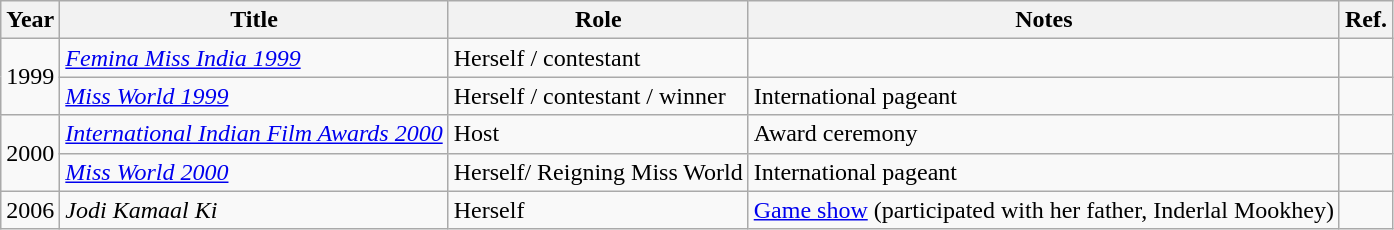<table class="wikitable">
<tr>
<th>Year</th>
<th>Title</th>
<th>Role</th>
<th>Notes</th>
<th>Ref.</th>
</tr>
<tr>
<td rowspan="2">1999</td>
<td><em><a href='#'>Femina Miss India 1999</a></em></td>
<td>Herself / contestant</td>
<td></td>
<td></td>
</tr>
<tr>
<td><em><a href='#'>Miss World 1999</a></em></td>
<td>Herself / contestant / winner</td>
<td>International pageant</td>
<td></td>
</tr>
<tr>
<td rowspan="2">2000</td>
<td><em><a href='#'>International Indian Film Awards 2000</a></em></td>
<td>Host</td>
<td>Award ceremony</td>
<td></td>
</tr>
<tr>
<td><em><a href='#'>Miss World 2000</a></em></td>
<td>Herself/ Reigning Miss World</td>
<td>International pageant</td>
<td></td>
</tr>
<tr>
<td>2006</td>
<td><em>Jodi Kamaal Ki</em></td>
<td>Herself</td>
<td><a href='#'>Game show</a> (participated with her father, Inderlal Mookhey)</td>
<td></td>
</tr>
</table>
